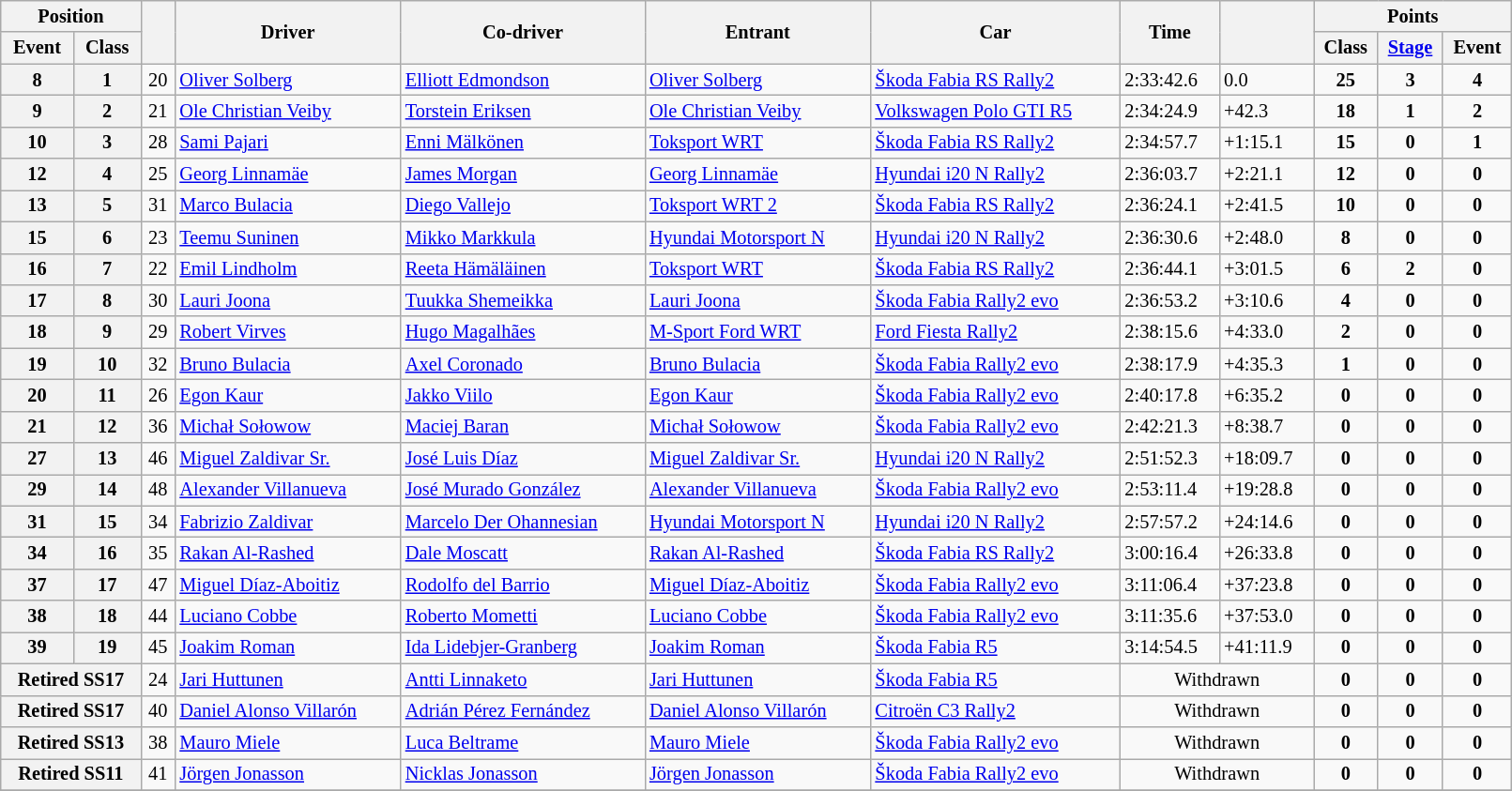<table class="wikitable" width=85% style="font-size: 85%;">
<tr>
<th colspan="2">Position</th>
<th rowspan="2"></th>
<th rowspan="2">Driver</th>
<th rowspan="2">Co-driver</th>
<th rowspan="2">Entrant</th>
<th rowspan="2">Car</th>
<th rowspan="2">Time</th>
<th rowspan="2"></th>
<th colspan="3">Points</th>
</tr>
<tr>
<th>Event</th>
<th>Class</th>
<th>Class</th>
<th><a href='#'>Stage</a></th>
<th>Event</th>
</tr>
<tr>
<th>8</th>
<th>1</th>
<td align="center">20</td>
<td><a href='#'>Oliver Solberg</a></td>
<td><a href='#'>Elliott Edmondson</a></td>
<td><a href='#'>Oliver Solberg</a></td>
<td><a href='#'>Škoda Fabia RS Rally2</a></td>
<td>2:33:42.6</td>
<td>0.0</td>
<td align="center"><strong>25</strong></td>
<td align="center"><strong>3</strong></td>
<td align="center"><strong>4</strong></td>
</tr>
<tr>
<th>9</th>
<th>2</th>
<td align="center">21</td>
<td><a href='#'>Ole Christian Veiby</a></td>
<td><a href='#'>Torstein Eriksen</a></td>
<td><a href='#'>Ole Christian Veiby</a></td>
<td><a href='#'>Volkswagen Polo GTI R5</a></td>
<td>2:34:24.9</td>
<td>+42.3</td>
<td align="center"><strong>18</strong></td>
<td align="center"><strong>1</strong></td>
<td align="center"><strong>2</strong></td>
</tr>
<tr>
<th>10</th>
<th>3</th>
<td align="center">28</td>
<td><a href='#'>Sami Pajari</a></td>
<td><a href='#'>Enni Mälkönen</a></td>
<td><a href='#'>Toksport WRT</a></td>
<td><a href='#'>Škoda Fabia RS Rally2</a></td>
<td>2:34:57.7</td>
<td>+1:15.1</td>
<td align="center"><strong>15</strong></td>
<td align="center"><strong>0</strong></td>
<td align="center"><strong>1</strong></td>
</tr>
<tr>
<th>12</th>
<th>4</th>
<td align="center">25</td>
<td><a href='#'>Georg Linnamäe</a></td>
<td><a href='#'>James Morgan</a></td>
<td><a href='#'>Georg Linnamäe</a></td>
<td><a href='#'>Hyundai i20 N Rally2</a></td>
<td>2:36:03.7</td>
<td>+2:21.1</td>
<td align="center"><strong>12</strong></td>
<td align="center"><strong>0</strong></td>
<td align="center"><strong>0</strong></td>
</tr>
<tr>
<th>13</th>
<th>5</th>
<td align="center">31</td>
<td><a href='#'>Marco Bulacia</a></td>
<td><a href='#'>Diego Vallejo</a></td>
<td><a href='#'>Toksport WRT 2</a></td>
<td><a href='#'>Škoda Fabia RS Rally2</a></td>
<td>2:36:24.1</td>
<td>+2:41.5</td>
<td align="center"><strong>10</strong></td>
<td align="center"><strong>0</strong></td>
<td align="center"><strong>0</strong></td>
</tr>
<tr>
<th>15</th>
<th>6</th>
<td align="center">23</td>
<td><a href='#'>Teemu Suninen</a></td>
<td><a href='#'>Mikko Markkula</a></td>
<td><a href='#'>Hyundai Motorsport N</a></td>
<td><a href='#'>Hyundai i20 N Rally2</a></td>
<td>2:36:30.6</td>
<td>+2:48.0</td>
<td align="center"><strong>8</strong></td>
<td align="center"><strong>0</strong></td>
<td align="center"><strong>0</strong></td>
</tr>
<tr>
<th>16</th>
<th>7</th>
<td align="center">22</td>
<td><a href='#'>Emil Lindholm</a></td>
<td><a href='#'>Reeta Hämäläinen</a></td>
<td><a href='#'>Toksport WRT</a></td>
<td><a href='#'>Škoda Fabia RS Rally2</a></td>
<td>2:36:44.1</td>
<td>+3:01.5</td>
<td align="center"><strong>6</strong></td>
<td align="center"><strong>2</strong></td>
<td align="center"><strong>0</strong></td>
</tr>
<tr>
<th>17</th>
<th>8</th>
<td align="center">30</td>
<td><a href='#'>Lauri Joona</a></td>
<td><a href='#'>Tuukka Shemeikka</a></td>
<td><a href='#'>Lauri Joona</a></td>
<td><a href='#'>Škoda Fabia Rally2 evo</a></td>
<td>2:36:53.2</td>
<td>+3:10.6</td>
<td align="center"><strong>4</strong></td>
<td align="center"><strong>0</strong></td>
<td align="center"><strong>0</strong></td>
</tr>
<tr>
<th>18</th>
<th>9</th>
<td align="center">29</td>
<td><a href='#'>Robert Virves</a></td>
<td><a href='#'>Hugo Magalhães</a></td>
<td><a href='#'>M-Sport Ford WRT</a></td>
<td><a href='#'>Ford Fiesta Rally2</a></td>
<td>2:38:15.6</td>
<td>+4:33.0</td>
<td align="center"><strong>2</strong></td>
<td align="center"><strong>0</strong></td>
<td align="center"><strong>0</strong></td>
</tr>
<tr>
<th>19</th>
<th>10</th>
<td align="center">32</td>
<td><a href='#'>Bruno Bulacia</a></td>
<td><a href='#'>Axel Coronado</a></td>
<td><a href='#'>Bruno Bulacia</a></td>
<td><a href='#'>Škoda Fabia Rally2 evo</a></td>
<td>2:38:17.9</td>
<td>+4:35.3</td>
<td align="center"><strong>1</strong></td>
<td align="center"><strong>0</strong></td>
<td align="center"><strong>0</strong></td>
</tr>
<tr>
<th>20</th>
<th>11</th>
<td align="center">26</td>
<td><a href='#'>Egon Kaur</a></td>
<td><a href='#'>Jakko Viilo</a></td>
<td><a href='#'>Egon Kaur</a></td>
<td><a href='#'>Škoda Fabia Rally2 evo</a></td>
<td>2:40:17.8</td>
<td>+6:35.2</td>
<td align="center"><strong>0</strong></td>
<td align="center"><strong>0</strong></td>
<td align="center"><strong>0</strong></td>
</tr>
<tr>
<th>21</th>
<th>12</th>
<td align="center">36</td>
<td><a href='#'>Michał Sołowow</a></td>
<td><a href='#'>Maciej Baran</a></td>
<td><a href='#'>Michał Sołowow</a></td>
<td><a href='#'>Škoda Fabia Rally2 evo</a></td>
<td>2:42:21.3</td>
<td>+8:38.7</td>
<td align="center"><strong>0</strong></td>
<td align="center"><strong>0</strong></td>
<td align="center"><strong>0</strong></td>
</tr>
<tr>
<th>27</th>
<th>13</th>
<td align="center">46</td>
<td><a href='#'>Miguel Zaldivar Sr.</a></td>
<td><a href='#'>José Luis Díaz</a></td>
<td><a href='#'>Miguel Zaldivar Sr.</a></td>
<td><a href='#'>Hyundai i20 N Rally2</a></td>
<td>2:51:52.3</td>
<td>+18:09.7</td>
<td align="center"><strong>0</strong></td>
<td align="center"><strong>0</strong></td>
<td align="center"><strong>0</strong></td>
</tr>
<tr>
<th>29</th>
<th>14</th>
<td align="center">48</td>
<td><a href='#'>Alexander Villanueva</a></td>
<td><a href='#'>José Murado González</a></td>
<td><a href='#'>Alexander Villanueva</a></td>
<td><a href='#'>Škoda Fabia Rally2 evo</a></td>
<td>2:53:11.4</td>
<td>+19:28.8</td>
<td align="center"><strong>0</strong></td>
<td align="center"><strong>0</strong></td>
<td align="center"><strong>0</strong></td>
</tr>
<tr>
<th>31</th>
<th>15</th>
<td align="center">34</td>
<td><a href='#'>Fabrizio Zaldivar</a></td>
<td><a href='#'>Marcelo Der Ohannesian</a></td>
<td><a href='#'>Hyundai Motorsport N</a></td>
<td><a href='#'>Hyundai i20 N Rally2</a></td>
<td>2:57:57.2</td>
<td>+24:14.6</td>
<td align="center"><strong>0</strong></td>
<td align="center"><strong>0</strong></td>
<td align="center"><strong>0</strong></td>
</tr>
<tr>
<th>34</th>
<th>16</th>
<td align="center">35</td>
<td><a href='#'>Rakan Al-Rashed</a></td>
<td><a href='#'>Dale Moscatt</a></td>
<td><a href='#'>Rakan Al-Rashed</a></td>
<td><a href='#'>Škoda Fabia RS Rally2</a></td>
<td>3:00:16.4</td>
<td>+26:33.8</td>
<td align="center"><strong>0</strong></td>
<td align="center"><strong>0</strong></td>
<td align="center"><strong>0</strong></td>
</tr>
<tr>
<th>37</th>
<th>17</th>
<td align="center">47</td>
<td><a href='#'>Miguel Díaz-Aboitiz</a></td>
<td><a href='#'>Rodolfo del Barrio</a></td>
<td><a href='#'>Miguel Díaz-Aboitiz</a></td>
<td><a href='#'>Škoda Fabia Rally2 evo</a></td>
<td>3:11:06.4</td>
<td>+37:23.8</td>
<td align="center"><strong>0</strong></td>
<td align="center"><strong>0</strong></td>
<td align="center"><strong>0</strong></td>
</tr>
<tr>
<th>38</th>
<th>18</th>
<td align="center">44</td>
<td><a href='#'>Luciano Cobbe</a></td>
<td><a href='#'>Roberto Mometti</a></td>
<td><a href='#'>Luciano Cobbe</a></td>
<td><a href='#'>Škoda Fabia Rally2 evo</a></td>
<td>3:11:35.6</td>
<td>+37:53.0</td>
<td align="center"><strong>0</strong></td>
<td align="center"><strong>0</strong></td>
<td align="center"><strong>0</strong></td>
</tr>
<tr>
<th>39</th>
<th>19</th>
<td align="center">45</td>
<td><a href='#'>Joakim Roman</a></td>
<td><a href='#'>Ida Lidebjer-Granberg</a></td>
<td><a href='#'>Joakim Roman</a></td>
<td><a href='#'>Škoda Fabia R5</a></td>
<td>3:14:54.5</td>
<td>+41:11.9</td>
<td align="center"><strong>0</strong></td>
<td align="center"><strong>0</strong></td>
<td align="center"><strong>0</strong></td>
</tr>
<tr>
<th colspan="2">Retired SS17</th>
<td align="center">24</td>
<td><a href='#'>Jari Huttunen</a></td>
<td><a href='#'>Antti Linnaketo</a></td>
<td><a href='#'>Jari Huttunen</a></td>
<td><a href='#'>Škoda Fabia R5</a></td>
<td align="center" colspan="2">Withdrawn</td>
<td align="center"><strong>0</strong></td>
<td align="center"><strong>0</strong></td>
<td align="center"><strong>0</strong></td>
</tr>
<tr>
<th colspan="2">Retired SS17</th>
<td align="center">40</td>
<td><a href='#'>Daniel Alonso Villarón</a></td>
<td><a href='#'>Adrián Pérez Fernández</a></td>
<td><a href='#'>Daniel Alonso Villarón</a></td>
<td><a href='#'>Citroën C3 Rally2</a></td>
<td align="center" colspan="2">Withdrawn</td>
<td align="center"><strong>0</strong></td>
<td align="center"><strong>0</strong></td>
<td align="center"><strong>0</strong></td>
</tr>
<tr>
<th colspan="2">Retired SS13</th>
<td align="center">38</td>
<td><a href='#'>Mauro Miele</a></td>
<td><a href='#'>Luca Beltrame</a></td>
<td><a href='#'>Mauro Miele</a></td>
<td><a href='#'>Škoda Fabia Rally2 evo</a></td>
<td align="center" colspan="2">Withdrawn</td>
<td align="center"><strong>0</strong></td>
<td align="center"><strong>0</strong></td>
<td align="center"><strong>0</strong></td>
</tr>
<tr>
<th colspan="2">Retired SS11</th>
<td align="center">41</td>
<td><a href='#'>Jörgen Jonasson</a></td>
<td><a href='#'>Nicklas Jonasson</a></td>
<td><a href='#'>Jörgen Jonasson</a></td>
<td><a href='#'>Škoda Fabia Rally2 evo</a></td>
<td align="center" colspan="2">Withdrawn</td>
<td align="center"><strong>0</strong></td>
<td align="center"><strong>0</strong></td>
<td align="center"><strong>0</strong></td>
</tr>
<tr>
</tr>
</table>
